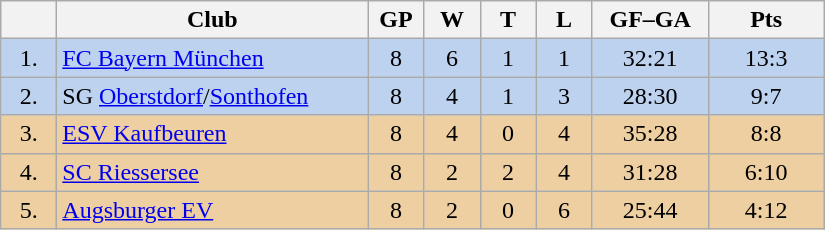<table class="wikitable">
<tr>
<th width="30"></th>
<th width="200">Club</th>
<th width="30">GP</th>
<th width="30">W</th>
<th width="30">T</th>
<th width="30">L</th>
<th width="70">GF–GA</th>
<th width="70">Pts</th>
</tr>
<tr bgcolor="#BCD2EE" align="center">
<td>1.</td>
<td align="left"><a href='#'>FC Bayern München</a></td>
<td>8</td>
<td>6</td>
<td>1</td>
<td>1</td>
<td>32:21</td>
<td>13:3</td>
</tr>
<tr bgcolor=#BCD2EE align="center">
<td>2.</td>
<td align="left">SG <a href='#'>Oberstdorf</a>/<a href='#'>Sonthofen</a></td>
<td>8</td>
<td>4</td>
<td>1</td>
<td>3</td>
<td>28:30</td>
<td>9:7</td>
</tr>
<tr bgcolor=#EECFA1 align="center">
<td>3.</td>
<td align="left"><a href='#'>ESV Kaufbeuren</a></td>
<td>8</td>
<td>4</td>
<td>0</td>
<td>4</td>
<td>35:28</td>
<td>8:8</td>
</tr>
<tr bgcolor=#EECFA1 align="center">
<td>4.</td>
<td align="left"><a href='#'>SC Riessersee</a></td>
<td>8</td>
<td>2</td>
<td>2</td>
<td>4</td>
<td>31:28</td>
<td>6:10</td>
</tr>
<tr bgcolor=#EECFA1 align="center">
<td>5.</td>
<td align="left"><a href='#'>Augsburger EV</a></td>
<td>8</td>
<td>2</td>
<td>0</td>
<td>6</td>
<td>25:44</td>
<td>4:12</td>
</tr>
</table>
